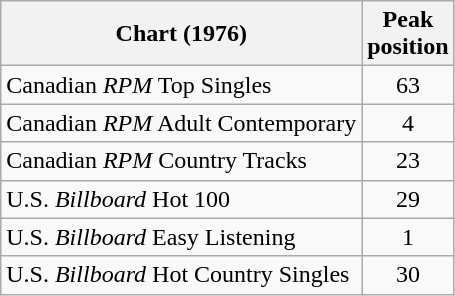<table class="wikitable sortable">
<tr>
<th>Chart (1976)</th>
<th>Peak<br>position</th>
</tr>
<tr>
<td>Canadian <em>RPM</em> Top Singles</td>
<td style="text-align:center;">63</td>
</tr>
<tr>
<td>Canadian <em>RPM</em> Adult Contemporary</td>
<td style="text-align:center;">4</td>
</tr>
<tr>
<td>Canadian <em>RPM</em> Country Tracks</td>
<td style="text-align:center;">23</td>
</tr>
<tr>
<td>U.S. <em>Billboard</em> Hot 100</td>
<td style="text-align:center;">29</td>
</tr>
<tr>
<td>U.S. <em>Billboard</em> Easy Listening</td>
<td style="text-align:center;">1</td>
</tr>
<tr>
<td>U.S. <em>Billboard</em> Hot Country Singles</td>
<td style="text-align:center;">30</td>
</tr>
</table>
